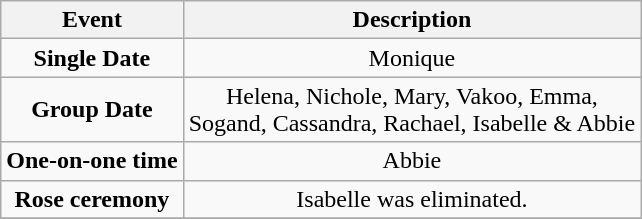<table class="wikitable sortable" style="text-align:center;">
<tr>
<th>Event</th>
<th>Description</th>
</tr>
<tr>
<td><strong>Single Date</strong></td>
<td>Monique</td>
</tr>
<tr>
<td><strong>Group Date</strong></td>
<td>Helena, Nichole, Mary, Vakoo, Emma,<br>Sogand, Cassandra, Rachael, Isabelle & Abbie</td>
</tr>
<tr>
<td><strong>One-on-one time</strong></td>
<td>Abbie</td>
</tr>
<tr>
<td><strong>Rose ceremony</strong></td>
<td>Isabelle was eliminated.</td>
</tr>
<tr>
</tr>
</table>
